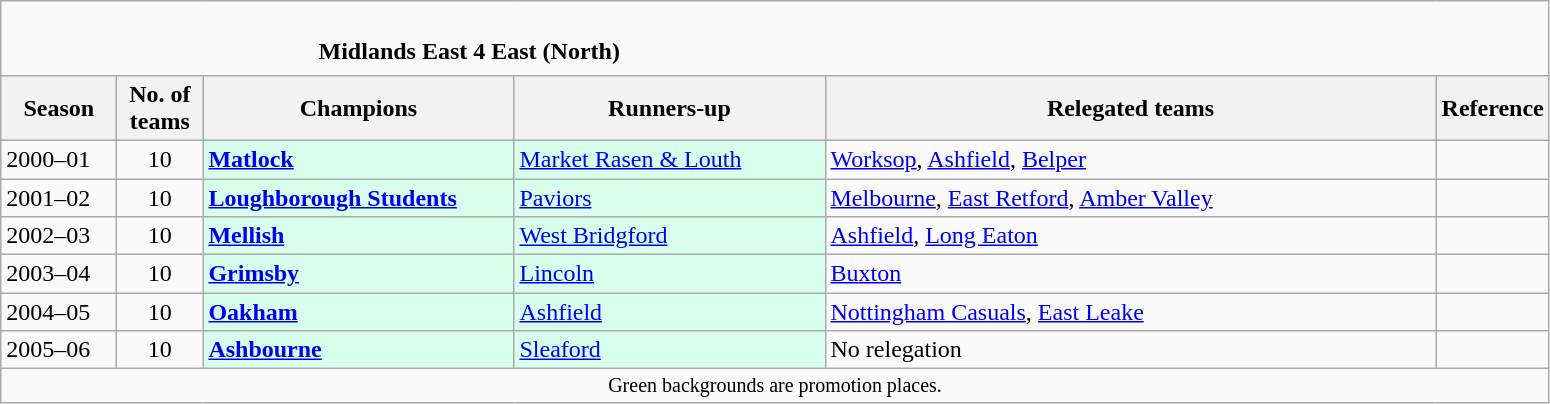<table class="wikitable">
<tr>
<td colspan="11" cellpadding="0" cellspacing="0"><br><table border="0" style="width:100%" cellpadding="0" cellspacing="0">
<tr>
<td style="width:20%;border:0"></td>
<td style="border:0"><strong>Midlands East 4 East (North)</strong></td>
<td style="width:20%;border:0"></td>
</tr>
</table>
</td>
</tr>
<tr>
<th style="width:70px">Season</th>
<th style="width:50px">No. of teams</th>
<th style="width:200px">Champions</th>
<th style="width:200px">Runners-up</th>
<th style="width:400px">Relegated teams</th>
<th style="width:50px">Reference</th>
</tr>
<tr>
<td>2000–01</td>
<td style="text-align:center">10</td>
<td style="background:#d8ffeb"><strong><a href='#'>Matlock</a></strong></td>
<td style="background:#d8ffeb"><a href='#'>Market Rasen & Louth</a></td>
<td><a href='#'>Worksop</a>, <a href='#'>Ashfield</a>, <a href='#'>Belper</a></td>
<td></td>
</tr>
<tr>
<td>2001–02</td>
<td style="text-align:center">10</td>
<td style="background:#d8ffeb"><strong><a href='#'>Loughborough Students</a></strong></td>
<td style="background:#d8ffeb"><a href='#'>Paviors</a></td>
<td><a href='#'>Melbourne</a>, <a href='#'>East Retford</a>, <a href='#'>Amber Valley</a></td>
<td></td>
</tr>
<tr>
<td>2002–03</td>
<td style="text-align:center">10</td>
<td style="background:#d8ffeb"><strong><a href='#'>Mellish</a></strong></td>
<td style="background:#d8ffeb"><a href='#'>West Bridgford</a></td>
<td><a href='#'>Ashfield</a>, <a href='#'>Long Eaton</a></td>
<td></td>
</tr>
<tr>
<td>2003–04</td>
<td style="text-align:center">10</td>
<td style="background:#d8ffeb"><strong><a href='#'>Grimsby</a></strong></td>
<td style="background:#d8ffeb"><a href='#'>Lincoln</a></td>
<td><a href='#'>Buxton</a></td>
<td></td>
</tr>
<tr>
<td>2004–05</td>
<td style="text-align:center">10</td>
<td style="background:#d8ffeb"><strong><a href='#'>Oakham</a></strong></td>
<td style="background:#d8ffeb"><a href='#'>Ashfield</a></td>
<td><a href='#'>Nottingham Casuals</a>, <a href='#'>East Leake</a></td>
<td></td>
</tr>
<tr>
<td>2005–06</td>
<td style="text-align:center">10</td>
<td style="background:#d8ffeb"><strong><a href='#'>Ashbourne</a></strong></td>
<td style="background:#d8ffeb"><a href='#'>Sleaford</a></td>
<td>No relegation</td>
<td></td>
</tr>
<tr>
<td colspan="15" style="border:0;font-size:smaller;text-align:center">Green backgrounds are promotion places.</td>
</tr>
</table>
